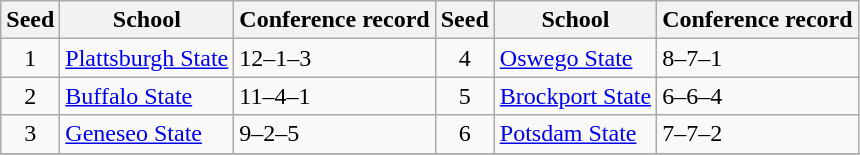<table class="wikitable">
<tr>
<th>Seed</th>
<th>School</th>
<th>Conference record</th>
<th>Seed</th>
<th>School</th>
<th>Conference record</th>
</tr>
<tr>
<td align=center>1</td>
<td><a href='#'>Plattsburgh State</a></td>
<td>12–1–3</td>
<td align=center>4</td>
<td><a href='#'>Oswego State</a></td>
<td>8–7–1</td>
</tr>
<tr>
<td align=center>2</td>
<td><a href='#'>Buffalo State</a></td>
<td>11–4–1</td>
<td align=center>5</td>
<td><a href='#'>Brockport State</a></td>
<td>6–6–4</td>
</tr>
<tr>
<td align=center>3</td>
<td><a href='#'>Geneseo State</a></td>
<td>9–2–5</td>
<td align=center>6</td>
<td><a href='#'>Potsdam State</a></td>
<td>7–7–2</td>
</tr>
<tr>
</tr>
</table>
